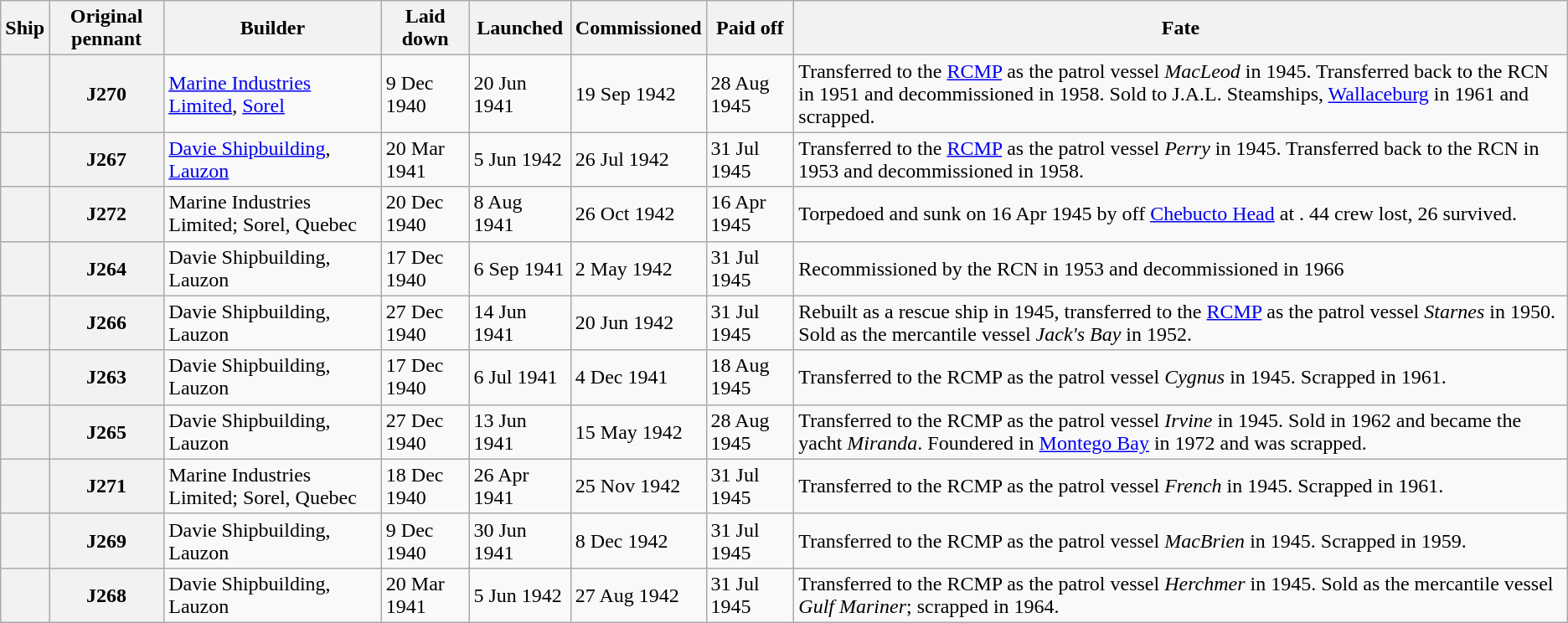<table class="wikitable sortable plainrowheaders">
<tr>
<th scope="col">Ship</th>
<th scope="col">Original pennant </th>
<th scope="col">Builder</th>
<th scope="col">Laid down</th>
<th scope="col">Launched</th>
<th scope="col">Commissioned</th>
<th scope="col">Paid off</th>
<th scope="col">Fate</th>
</tr>
<tr>
<th scope="row"></th>
<th scope="row">J270</th>
<td><a href='#'>Marine Industries Limited</a>, <a href='#'>Sorel</a></td>
<td>9 Dec 1940</td>
<td>20 Jun 1941</td>
<td>19 Sep 1942</td>
<td>28 Aug 1945</td>
<td>Transferred to the <a href='#'>RCMP</a> as the patrol vessel <em>MacLeod</em> in 1945. Transferred back to the RCN in 1951 and decommissioned in 1958. Sold to J.A.L. Steamships, <a href='#'>Wallaceburg</a> in 1961 and scrapped.</td>
</tr>
<tr>
<th scope="row"></th>
<th scope="row">J267</th>
<td><a href='#'>Davie Shipbuilding</a>, <a href='#'>Lauzon</a></td>
<td>20 Mar 1941</td>
<td>5 Jun 1942</td>
<td>26 Jul 1942</td>
<td>31 Jul 1945</td>
<td>Transferred to the <a href='#'>RCMP</a> as the patrol vessel <em>Perry</em> in 1945. Transferred back to the RCN in 1953 and decommissioned in 1958.</td>
</tr>
<tr>
<th scope="row"></th>
<th scope="row">J272</th>
<td>Marine Industries Limited; Sorel, Quebec</td>
<td>20 Dec 1940</td>
<td>8 Aug 1941</td>
<td>26 Oct 1942</td>
<td>16 Apr 1945</td>
<td>Torpedoed and sunk on 16 Apr 1945 by   off <a href='#'>Chebucto Head</a> at . 44 crew lost, 26 survived.</td>
</tr>
<tr>
<th scope="row"></th>
<th scope="row">J264</th>
<td>Davie Shipbuilding, Lauzon</td>
<td>17 Dec 1940</td>
<td>6 Sep 1941</td>
<td>2 May 1942</td>
<td>31 Jul 1945</td>
<td>Recommissioned by the RCN in 1953 and decommissioned in 1966</td>
</tr>
<tr>
<th scope="row"></th>
<th scope="row">J266</th>
<td>Davie Shipbuilding, Lauzon</td>
<td>27 Dec 1940</td>
<td>14 Jun 1941</td>
<td>20 Jun 1942</td>
<td>31 Jul 1945</td>
<td>Rebuilt as a rescue ship in 1945, transferred to the <a href='#'>RCMP</a> as the patrol vessel <em>Starnes</em> in 1950. Sold as the mercantile vessel <em>Jack's Bay</em> in 1952.</td>
</tr>
<tr>
<th scope="row"></th>
<th scope="row">J263</th>
<td>Davie Shipbuilding, Lauzon</td>
<td>17 Dec 1940</td>
<td>6 Jul 1941</td>
<td>4 Dec 1941</td>
<td>18 Aug 1945</td>
<td>Transferred to the RCMP as the patrol vessel <em>Cygnus</em> in 1945. Scrapped in 1961.</td>
</tr>
<tr>
<th scope="row"></th>
<th scope="row">J265</th>
<td>Davie Shipbuilding, Lauzon</td>
<td>27 Dec 1940</td>
<td>13 Jun 1941</td>
<td>15 May 1942</td>
<td>28 Aug 1945</td>
<td>Transferred to the RCMP as the patrol vessel <em>Irvine</em> in 1945. Sold in 1962 and became the yacht <em>Miranda</em>. Foundered in <a href='#'>Montego Bay</a> in 1972 and was scrapped.</td>
</tr>
<tr>
<th scope="row"></th>
<th scope="row">J271</th>
<td>Marine Industries Limited; Sorel, Quebec</td>
<td>18 Dec 1940</td>
<td>26 Apr 1941</td>
<td>25 Nov 1942</td>
<td>31 Jul 1945</td>
<td>Transferred to the RCMP as the patrol vessel <em>French</em> in 1945. Scrapped in 1961.</td>
</tr>
<tr>
<th scope="row"></th>
<th scope="row">J269</th>
<td>Davie Shipbuilding, Lauzon</td>
<td>9 Dec 1940</td>
<td>30 Jun 1941</td>
<td>8 Dec 1942</td>
<td>31 Jul 1945</td>
<td>Transferred to the RCMP as the patrol vessel <em>MacBrien</em> in 1945. Scrapped in 1959.</td>
</tr>
<tr>
<th scope="row"></th>
<th scope="row">J268</th>
<td>Davie Shipbuilding, Lauzon</td>
<td>20 Mar 1941</td>
<td>5 Jun 1942</td>
<td>27 Aug 1942</td>
<td>31 Jul 1945</td>
<td>Transferred to the RCMP as the patrol vessel <em>Herchmer</em> in 1945. Sold as the mercantile vessel <em>Gulf Mariner</em>; scrapped in 1964.</td>
</tr>
</table>
